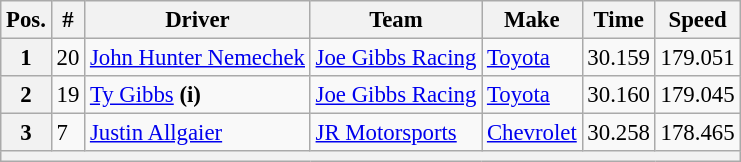<table class="wikitable" style="font-size:95%">
<tr>
<th>Pos.</th>
<th>#</th>
<th>Driver</th>
<th>Team</th>
<th>Make</th>
<th>Time</th>
<th>Speed</th>
</tr>
<tr>
<th>1</th>
<td>20</td>
<td><a href='#'>John Hunter Nemechek</a></td>
<td><a href='#'>Joe Gibbs Racing</a></td>
<td><a href='#'>Toyota</a></td>
<td>30.159</td>
<td>179.051</td>
</tr>
<tr>
<th>2</th>
<td>19</td>
<td><a href='#'>Ty Gibbs</a> <strong>(i)</strong></td>
<td><a href='#'>Joe Gibbs Racing</a></td>
<td><a href='#'>Toyota</a></td>
<td>30.160</td>
<td>179.045</td>
</tr>
<tr>
<th>3</th>
<td>7</td>
<td><a href='#'>Justin Allgaier</a></td>
<td><a href='#'>JR Motorsports</a></td>
<td><a href='#'>Chevrolet</a></td>
<td>30.258</td>
<td>178.465</td>
</tr>
<tr>
<th colspan="7"></th>
</tr>
</table>
